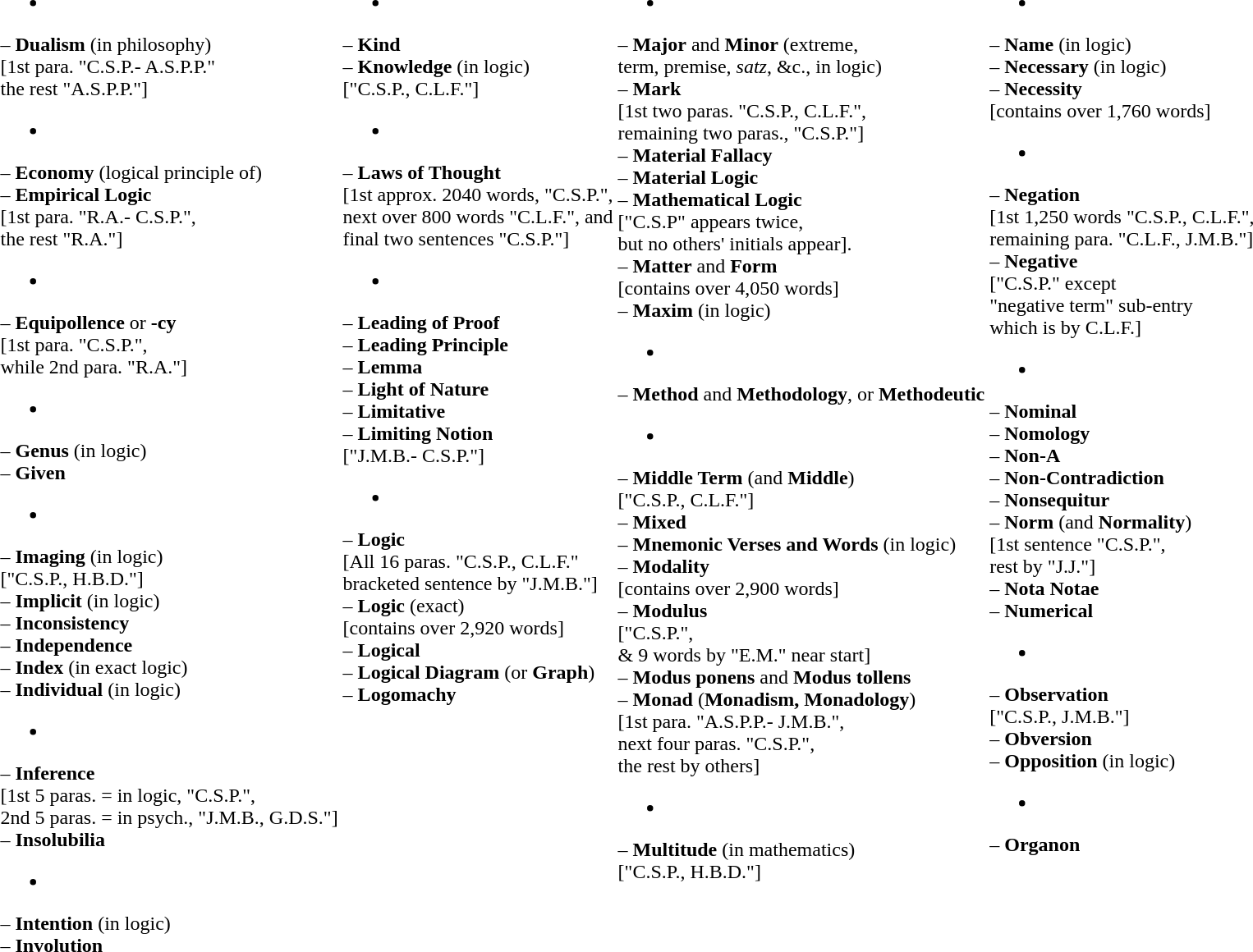<table>
<tr>
<td valign=top><br><ul><li></li></ul>– <strong>Dualism</strong> (in philosophy)<br>[1st para. "C.S.P.- A.S.P.P."<br>the rest "A.S.P.P."]<ul><li></li></ul>– <strong>Economy</strong> (logical principle of)<br>
– <strong>Empirical Logic</strong><br>
[1st para. "R.A.- C.S.P.",<br>
the rest "R.A."]<ul><li></li></ul>– <strong>Equipollence</strong> or <strong>-cy</strong><br>
[1st para. "C.S.P.",<br>
while 2nd para. "R.A."]<ul><li></li></ul>– <strong>Genus</strong> (in logic)<br>
– <strong>Given</strong><ul><li></li></ul>– <strong>Imaging</strong> (in logic)<br>["C.S.P., H.B.D."]<br>
– <strong>Implicit</strong> (in logic)<br>
– <strong>Inconsistency</strong><br>
– <strong>Independence</strong><br>
– <strong>Index</strong> (in exact logic)<br>
– <strong>Individual</strong> (in logic)<ul><li></li></ul>– <strong>Inference</strong><br>
[1st 5 paras. = in logic, "C.S.P.",<br>
2nd 5 paras. = in psych., "J.M.B., G.D.S."]<br>
– <strong>Insolubilia</strong><ul><li></li></ul>– <strong>Intention</strong> (in logic)<br>
– <strong>Involution</strong></td>
<td valign=top><br><ul><li></li></ul>– <strong>Kind</strong><br>
– <strong>Knowledge</strong> (in logic)<br>
["C.S.P., C.L.F."]<ul><li></li></ul>– <strong>Laws of Thought</strong><br>[1st approx. 2040 words, "C.S.P.",
<br>next over 800 words "C.L.F.", and
<br>final two sentences "C.S.P."]<ul><li></li></ul>– <strong>Leading of Proof</strong><br>
– <strong>Leading Principle</strong><br>
– <strong>Lemma</strong><br>
– <strong>Light of Nature</strong><br>
– <strong>Limitative</strong><br>
– <strong>Limiting Notion</strong><br>["J.M.B.- C.S.P."]<ul><li></li></ul>– <strong>Logic</strong><br>
[All 16 paras. "C.S.P., C.L.F."<br>
bracketed sentence by "J.M.B."]<br>– <strong>Logic</strong> (exact)<br>[contains over 2,920 words]<br>
– <strong>Logical</strong><br>
– <strong>Logical Diagram</strong> (or <strong>Graph</strong>)<br>
– <strong>Logomachy</strong></td>
<td valign=top><br><ul><li></li></ul>– <strong>Major</strong> and <strong>Minor</strong> (extreme,<br>term, premise, <em>satz</em>, &c., in logic)<br>
– <strong>Mark</strong><br>
[1st two paras. "C.S.P., C.L.F.",<br>
remaining two paras., "C.S.P."]<br>
– <strong>Material Fallacy</strong><br>
– <strong>Material Logic</strong><br>
– <strong>Mathematical Logic</strong><br>
["C.S.P" appears twice,<br>
but no others' initials appear].<br>
– <strong>Matter</strong> and <strong>Form</strong><br>[contains over 4,050 words]<br>
– <strong>Maxim</strong> (in logic)<ul><li></li></ul>– <strong>Method</strong> and <strong>Methodology</strong>, or <strong>Methodeutic</strong><ul><li></li></ul>– <strong>Middle Term</strong> (and <strong>Middle</strong>)<br>["C.S.P., C.L.F."]<br>
– <strong>Mixed</strong><br>
– <strong>Mnemonic Verses and Words</strong> (in logic)<br>
– <strong>Modality</strong><br>[contains over 2,900 words]<br>
– <strong>Modulus</strong><br>
["C.S.P.",<br>
& 9 words by "E.M." near start]<br>
– <strong>Modus ponens</strong> and <strong>Modus tollens</strong><br>
– <strong>Monad</strong> (<strong>Monadism, Monadology</strong>)<br>
[1st para. "A.S.P.P.- J.M.B.",<br>
next four paras. "C.S.P.",<br>
the rest by others]<ul><li></li></ul>– <strong>Multitude</strong> (in mathematics)<br>
["C.S.P., H.B.D."]</td>
<td valign=top><br><ul><li></li></ul>– <strong>Name</strong> (in logic)<br>
– <strong>Necessary</strong> (in logic)<br>
– <strong>Necessity</strong><br>[contains over 1,760 words]<ul><li></li></ul>– <strong>Negation</strong><br>
[1st 1,250 words "C.S.P., C.L.F.",<br>
remaining para. "C.L.F., J.M.B."]<br>
– <strong>Negative</strong><br>
["C.S.P." except<br>"negative term" sub-entry<br>which is by C.L.F.]<ul><li></li></ul>– <strong>Nominal</strong><br>
– <strong>Nomology</strong><br>
– <strong>Non-A</strong><br>
– <strong>Non-Contradiction</strong><br>
– <strong>Nonsequitur</strong><br>
– <strong>Norm</strong> (and <strong>Normality</strong>)<br>
[1st sentence "C.S.P.",<br>
rest by "J.J."]<br>
– <strong>Nota Notae</strong><br>
– <strong>Numerical</strong><ul><li></li></ul>– <strong>Observation</strong><br>["C.S.P., J.M.B."]<br>
– <strong>Obversion</strong><br>
– <strong>Opposition</strong> (in logic)<ul><li></li></ul>– <strong>Organon</strong></td>
</tr>
</table>
